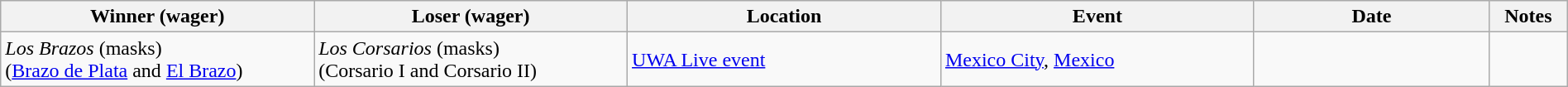<table class="wikitable sortable" width=100%>
<tr>
<th width=20%>Winner (wager)</th>
<th width=20%>Loser (wager)</th>
<th width=20%>Location</th>
<th width=20%>Event</th>
<th width=15%>Date</th>
<th width=5%>Notes</th>
</tr>
<tr>
<td><em>Los Brazos</em> (masks)<br>(<a href='#'>Brazo de Plata</a> and <a href='#'>El Brazo</a>)</td>
<td><em>Los Corsarios</em> (masks)<br>(Corsario I and Corsario II)</td>
<td><a href='#'>UWA Live event</a></td>
<td><a href='#'>Mexico City</a>, <a href='#'>Mexico</a></td>
<td></td>
<td></td>
</tr>
</table>
